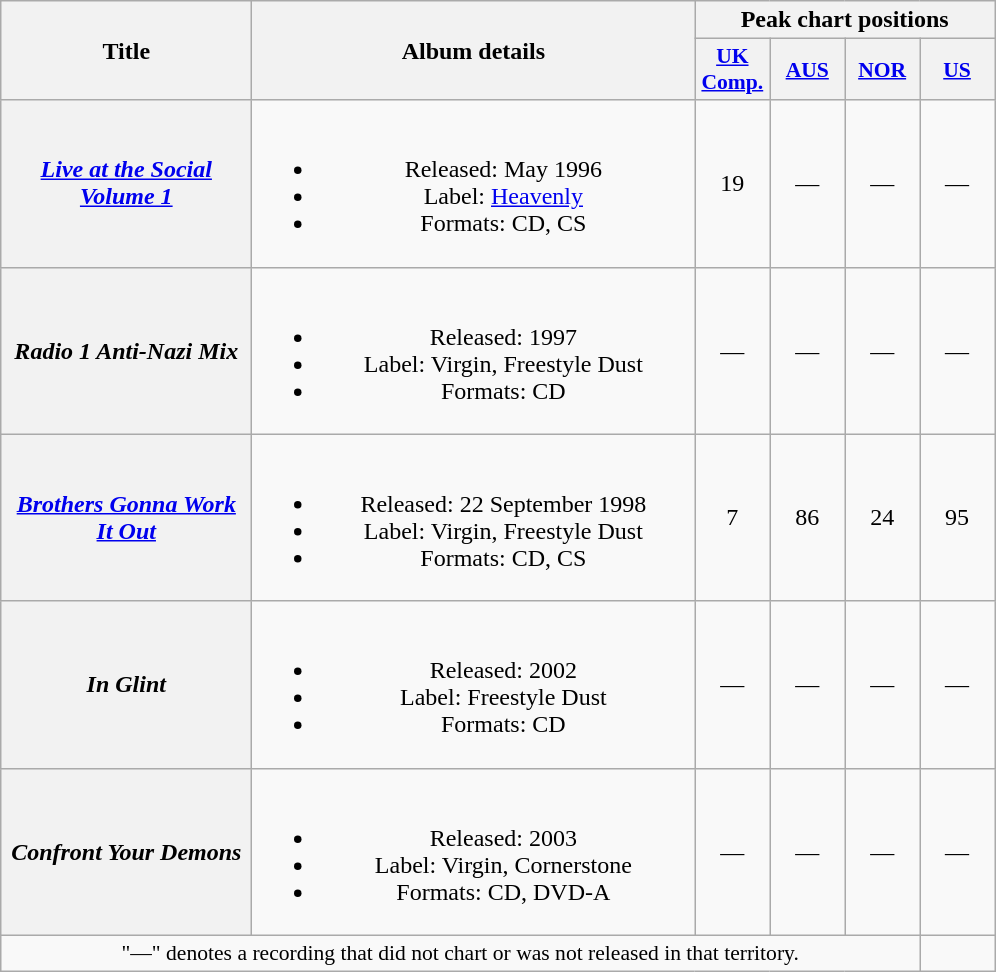<table class="wikitable plainrowheaders" style="text-align:center;">
<tr>
<th scope="col" rowspan="2" style="width:10em;">Title</th>
<th scope="col" rowspan="2" style="width:18em;">Album details</th>
<th scope="col" colspan="4">Peak chart positions</th>
</tr>
<tr>
<th scope="col" style="width:3em;font-size:90%;"><a href='#'>UK<br>Comp.</a><br></th>
<th scope="col" style="width:3em;font-size:90%;"><a href='#'>AUS</a><br></th>
<th scope="col" style="width:3em;font-size:90%;"><a href='#'>NOR</a><br></th>
<th scope="col" style="width:3em;font-size:90%;"><a href='#'>US</a><br></th>
</tr>
<tr>
<th scope="row"><em><a href='#'>Live at the Social Volume 1</a></em></th>
<td><br><ul><li>Released: May 1996</li><li>Label: <a href='#'>Heavenly</a></li><li>Formats: CD, CS</li></ul></td>
<td>19</td>
<td>—</td>
<td>—</td>
<td>—</td>
</tr>
<tr>
<th scope="row"><em>Radio 1 Anti-Nazi Mix</em></th>
<td><br><ul><li>Released: 1997</li><li>Label: Virgin, Freestyle Dust</li><li>Formats: CD</li></ul></td>
<td>—</td>
<td>—</td>
<td>—</td>
<td>—</td>
</tr>
<tr>
<th scope="row"><em><a href='#'>Brothers Gonna Work It Out</a></em></th>
<td><br><ul><li>Released: 22 September 1998</li><li>Label: Virgin, Freestyle Dust</li><li>Formats: CD, CS</li></ul></td>
<td>7</td>
<td>86</td>
<td>24</td>
<td>95</td>
</tr>
<tr>
<th scope="row"><em>In Glint</em></th>
<td><br><ul><li>Released: 2002</li><li>Label: Freestyle Dust</li><li>Formats: CD</li></ul></td>
<td>—</td>
<td>—</td>
<td>—</td>
<td>—</td>
</tr>
<tr>
<th scope="row"><em>Confront Your Demons</em></th>
<td><br><ul><li>Released: 2003</li><li>Label: Virgin, Cornerstone</li><li>Formats: CD, DVD-A</li></ul></td>
<td>—</td>
<td>—</td>
<td>—</td>
<td>—</td>
</tr>
<tr>
<td colspan="5" style="font-size:90%">"—" denotes a recording that did not chart or was not released in that territory.</td>
</tr>
</table>
